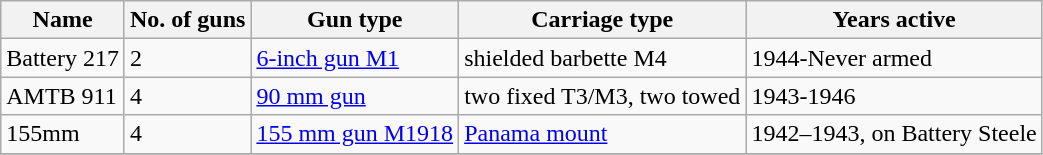<table class="wikitable">
<tr>
<th>Name</th>
<th>No. of guns</th>
<th>Gun type</th>
<th>Carriage type</th>
<th>Years active</th>
</tr>
<tr>
<td>Battery 217</td>
<td>2</td>
<td><a href='#'>6-inch gun M1</a></td>
<td>shielded barbette M4</td>
<td>1944-Never armed</td>
</tr>
<tr>
<td>AMTB 911</td>
<td>4</td>
<td><a href='#'>90 mm gun</a></td>
<td>two fixed T3/M3, two towed</td>
<td>1943-1946</td>
</tr>
<tr>
<td>155mm</td>
<td>4</td>
<td><a href='#'>155 mm gun M1918</a></td>
<td><a href='#'>Panama mount</a></td>
<td>1942–1943, on Battery Steele</td>
</tr>
<tr>
</tr>
</table>
